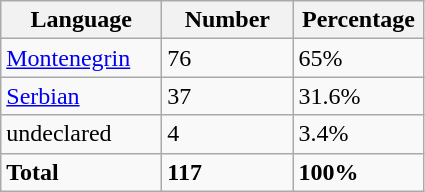<table class="wikitable">
<tr>
<th width="100px">Language</th>
<th width="80px">Number</th>
<th width="80px">Percentage</th>
</tr>
<tr>
<td><a href='#'>Montenegrin</a></td>
<td>76</td>
<td>65%</td>
</tr>
<tr>
<td><a href='#'>Serbian</a></td>
<td>37</td>
<td>31.6%</td>
</tr>
<tr>
<td>undeclared</td>
<td>4</td>
<td>3.4%</td>
</tr>
<tr>
<td><strong>Total</strong></td>
<td><strong>117</strong></td>
<td><strong>100%</strong></td>
</tr>
</table>
